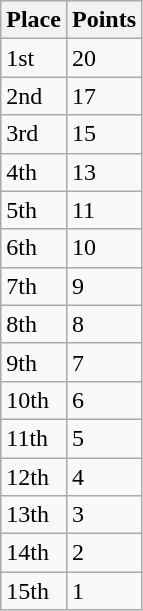<table class="wikitable">
<tr>
<th>Place</th>
<th>Points</th>
</tr>
<tr>
<td>1st</td>
<td>20</td>
</tr>
<tr>
<td>2nd</td>
<td>17</td>
</tr>
<tr>
<td>3rd</td>
<td>15</td>
</tr>
<tr>
<td>4th</td>
<td>13</td>
</tr>
<tr>
<td>5th</td>
<td>11</td>
</tr>
<tr>
<td>6th</td>
<td>10</td>
</tr>
<tr>
<td>7th</td>
<td>9</td>
</tr>
<tr>
<td>8th</td>
<td>8</td>
</tr>
<tr>
<td>9th</td>
<td>7</td>
</tr>
<tr>
<td>10th</td>
<td>6</td>
</tr>
<tr>
<td>11th</td>
<td>5</td>
</tr>
<tr>
<td>12th</td>
<td>4</td>
</tr>
<tr>
<td>13th</td>
<td>3</td>
</tr>
<tr>
<td>14th</td>
<td>2</td>
</tr>
<tr>
<td>15th</td>
<td>1</td>
</tr>
</table>
